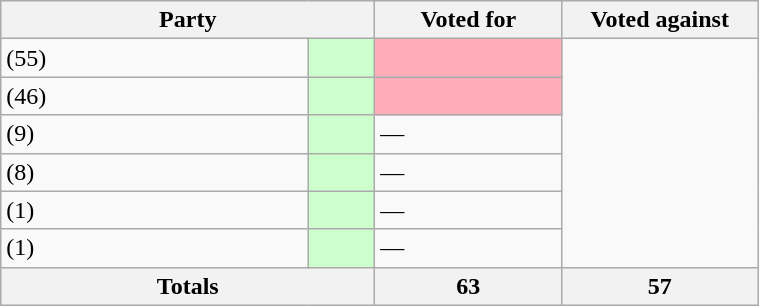<table class="wikitable" style="width:40%;">
<tr>
<th style="width:20%;" colspan="2">Party</th>
<th style="width:10%;">Voted for</th>
<th style="width:10%;">Voted against</th>
</tr>
<tr>
<td> (55)</td>
<td style="background-color:#CCFFCC;"></td>
<td style="background-color:#FFAEB9;"></td>
</tr>
<tr>
<td> (46)</td>
<td style="background-color:#CCFFCC;"></td>
<td style="background-color:#FFAEB9;"></td>
</tr>
<tr>
<td> (9)</td>
<td style="background-color:#CCFFCC;"></td>
<td>—</td>
</tr>
<tr>
<td> (8)</td>
<td style="background-color:#CCFFCC;"></td>
<td>—</td>
</tr>
<tr>
<td> (1)</td>
<td style="background-color:#CCFFCC;"></td>
<td>—</td>
</tr>
<tr>
<td> (1)</td>
<td style="background-color:#CCFFCC;"></td>
<td>—</td>
</tr>
<tr>
<th colspan=2>Totals</th>
<th>63</th>
<th>57</th>
</tr>
</table>
